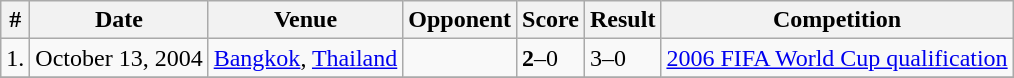<table class="wikitable">
<tr>
<th>#</th>
<th>Date</th>
<th>Venue</th>
<th>Opponent</th>
<th>Score</th>
<th>Result</th>
<th>Competition</th>
</tr>
<tr>
<td>1.</td>
<td>October 13, 2004</td>
<td><a href='#'>Bangkok</a>, <a href='#'>Thailand</a></td>
<td></td>
<td><strong>2</strong>–0</td>
<td>3–0</td>
<td><a href='#'>2006 FIFA World Cup qualification</a></td>
</tr>
<tr>
</tr>
</table>
